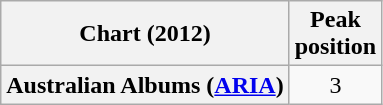<table class="wikitable sortable plainrowheaders" style="text-align:center">
<tr>
<th scope="col">Chart (2012)</th>
<th scope="col">Peak<br>position</th>
</tr>
<tr>
<th scope="row">Australian Albums (<a href='#'>ARIA</a>)</th>
<td>3</td>
</tr>
</table>
